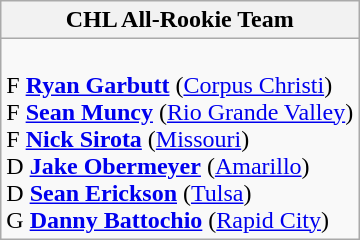<table class="wikitable">
<tr>
<th>CHL All-Rookie Team</th>
</tr>
<tr>
<td><br> F <strong><a href='#'>Ryan Garbutt</a></strong> (<a href='#'>Corpus Christi</a>)<br>
 F <strong><a href='#'>Sean Muncy</a></strong> (<a href='#'>Rio Grande Valley</a>)<br>
 F <strong><a href='#'>Nick Sirota</a></strong> (<a href='#'>Missouri</a>)<br>
 D <strong><a href='#'>Jake Obermeyer</a></strong> (<a href='#'>Amarillo</a>)<br>
 D <strong><a href='#'>Sean Erickson</a></strong> (<a href='#'>Tulsa</a>)<br>
 G <strong><a href='#'>Danny Battochio</a></strong> (<a href='#'>Rapid City</a>)<br></td>
</tr>
</table>
